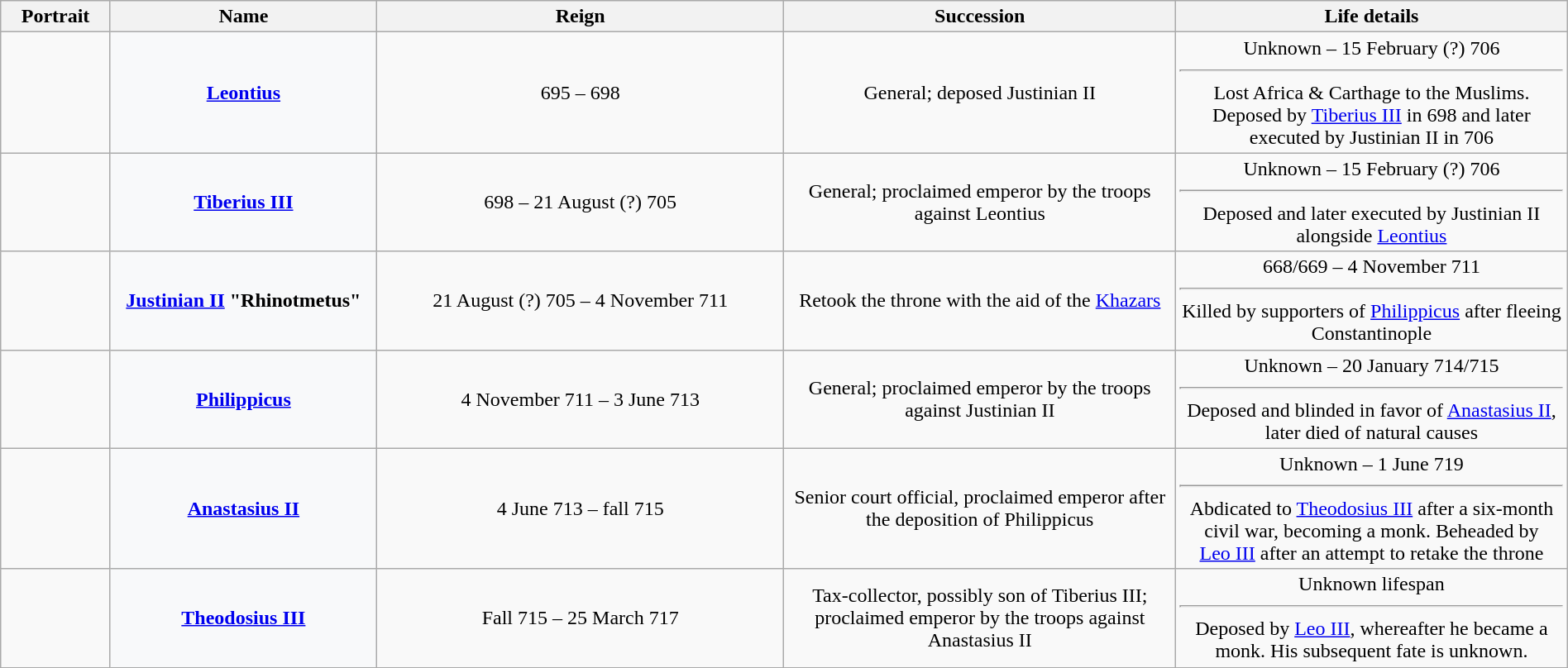<table class="wikitable plainrowheaders" style="width:100%; text-align:center">
<tr>
<th scope=col width="7%">Portrait</th>
<th scope=col width="17%">Name</th>
<th scope=col width="26%">Reign</th>
<th scope=col width="25%">Succession</th>
<th scope=col width="25%">Life details</th>
</tr>
<tr>
<td></td>
<th scope=row style="text-align:center; background:#F8F9FA"><strong><a href='#'>Leontius</a></strong><br></th>
<td>695 – 698<br></td>
<td>General; deposed Justinian II</td>
<td>Unknown – 15 February (?) 706<hr>Lost Africa & Carthage to the Muslims. Deposed by <a href='#'>Tiberius III</a> in 698 and later executed by Justinian II in 706</td>
</tr>
<tr>
<td></td>
<th scope=row style="text-align:center; background:#F8F9FA"><strong><a href='#'>Tiberius III</a></strong></th>
<td>698 – 21 August (?) 705<br></td>
<td>General; proclaimed emperor by the troops against Leontius</td>
<td>Unknown – 15 February (?) 706<hr>Deposed and later executed by Justinian II alongside <a href='#'>Leontius</a></td>
</tr>
<tr>
<td></td>
<th scope=row style="text-align:center; background:#F8F9FA"><strong><a href='#'>Justinian II</a></strong> "Rhinotmetus"<br></th>
<td>21 August (?) 705 – 4 November 711<br></td>
<td>Retook the throne with the aid of the <a href='#'>Khazars</a></td>
<td>668/669 – 4 November 711<br><hr>Killed by supporters of <a href='#'>Philippicus</a> after fleeing Constantinople</td>
</tr>
<tr>
<td></td>
<th scope=row style="text-align:center; background:#F8F9FA"><strong><a href='#'>Philippicus</a></strong><br></th>
<td>4 November 711 – 3 June 713<br></td>
<td>General; proclaimed emperor by the troops against Justinian II</td>
<td>Unknown – 20 January 714/715<hr>Deposed and blinded in favor of <a href='#'>Anastasius II</a>, later died of natural causes</td>
</tr>
<tr>
<td></td>
<th scope=row style="text-align:center; background:#F8F9FA"><strong><a href='#'>Anastasius II</a></strong><br></th>
<td>4 June 713 – fall 715<br></td>
<td>Senior court official, proclaimed emperor after the deposition of Philippicus</td>
<td>Unknown – 1 June 719<hr>Abdicated to <a href='#'>Theodosius III</a> after a six-month civil war, becoming a monk. Beheaded by <a href='#'>Leo III</a> after an attempt to retake the throne</td>
</tr>
<tr>
<td></td>
<th scope=row style="text-align:center; background:#F8F9FA"><strong><a href='#'>Theodosius III</a></strong></th>
<td>Fall 715 – 25 March 717<br></td>
<td>Tax-collector, possibly son of Tiberius III; proclaimed emperor by the troops against Anastasius II</td>
<td>Unknown lifespan<hr>Deposed by <a href='#'>Leo III</a>, whereafter he became a monk. His subsequent fate is unknown.</td>
</tr>
</table>
